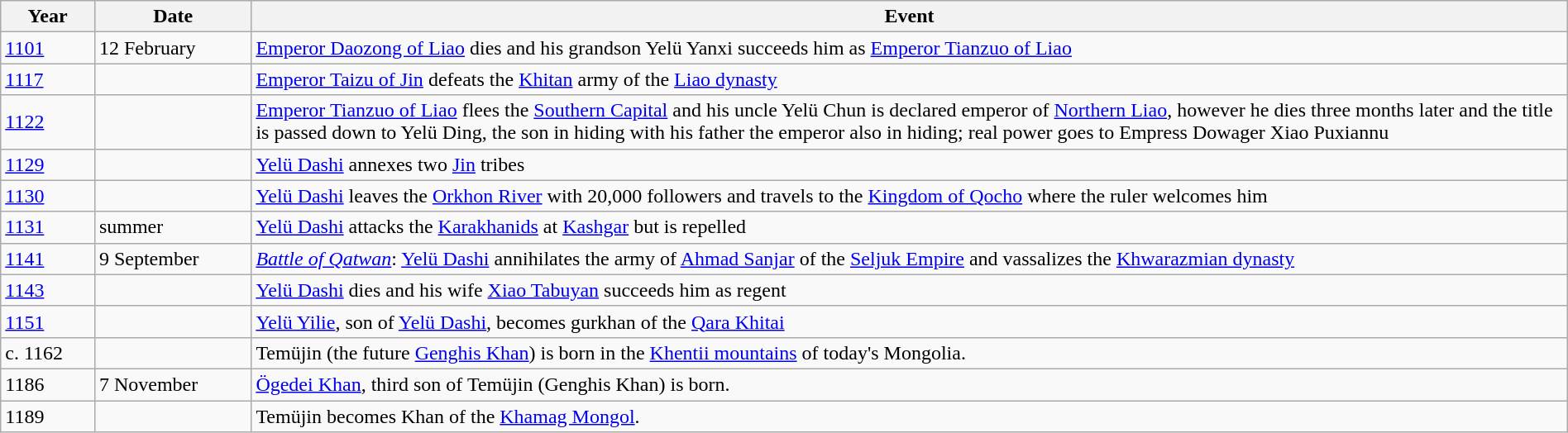<table class="wikitable" width="100%">
<tr>
<th style="width:6%">Year</th>
<th style="width:10%">Date</th>
<th>Event</th>
</tr>
<tr>
<td><a href='#'>1101</a></td>
<td>12 February</td>
<td><a href='#'>Emperor Daozong of Liao</a> dies and his grandson Yelü Yanxi succeeds him as <a href='#'>Emperor Tianzuo of Liao</a></td>
</tr>
<tr>
<td><a href='#'>1117</a></td>
<td></td>
<td><a href='#'>Emperor Taizu of Jin</a> defeats the <a href='#'>Khitan</a> army of the <a href='#'>Liao dynasty</a></td>
</tr>
<tr>
<td><a href='#'>1122</a></td>
<td></td>
<td><a href='#'>Emperor Tianzuo of Liao</a> flees the <a href='#'>Southern Capital</a> and his uncle Yelü Chun is declared emperor of <a href='#'>Northern Liao</a>, however he dies three months later and the title is passed down to Yelü Ding, the son in hiding with his father the emperor also in hiding; real power goes to Empress Dowager Xiao Puxiannu</td>
</tr>
<tr>
<td><a href='#'>1129</a></td>
<td></td>
<td><a href='#'>Yelü Dashi</a> annexes two <a href='#'>Jin</a> tribes</td>
</tr>
<tr>
<td><a href='#'>1130</a></td>
<td></td>
<td><a href='#'>Yelü Dashi</a> leaves the <a href='#'>Orkhon River</a> with 20,000 followers and travels to the <a href='#'>Kingdom of Qocho</a> where the ruler welcomes him</td>
</tr>
<tr>
<td><a href='#'>1131</a></td>
<td>summer</td>
<td><a href='#'>Yelü Dashi</a> attacks the <a href='#'>Karakhanids</a> at <a href='#'>Kashgar</a> but is repelled</td>
</tr>
<tr>
<td><a href='#'>1141</a></td>
<td>9 September</td>
<td><em><a href='#'>Battle of Qatwan</a></em>: <a href='#'>Yelü Dashi</a> annihilates the army of <a href='#'>Ahmad Sanjar</a> of the <a href='#'>Seljuk Empire</a> and vassalizes the <a href='#'>Khwarazmian dynasty</a></td>
</tr>
<tr>
<td><a href='#'>1143</a></td>
<td></td>
<td><a href='#'>Yelü Dashi</a> dies and his wife <a href='#'>Xiao Tabuyan</a> succeeds him as regent</td>
</tr>
<tr>
<td><a href='#'>1151</a></td>
<td></td>
<td><a href='#'>Yelü Yilie</a>, son of <a href='#'>Yelü Dashi</a>, becomes gurkhan of the <a href='#'>Qara Khitai</a></td>
</tr>
<tr>
<td>c. 1162</td>
<td></td>
<td>Temüjin (the future <a href='#'>Genghis Khan</a>) is born in the <a href='#'>Khentii mountains</a> of today's Mongolia.</td>
</tr>
<tr>
<td>1186</td>
<td>7 November</td>
<td><a href='#'>Ögedei Khan</a>, third son of Temüjin (Genghis Khan) is born.</td>
</tr>
<tr>
<td>1189</td>
<td></td>
<td>Temüjin becomes Khan of the <a href='#'>Khamag Mongol</a>.</td>
</tr>
</table>
